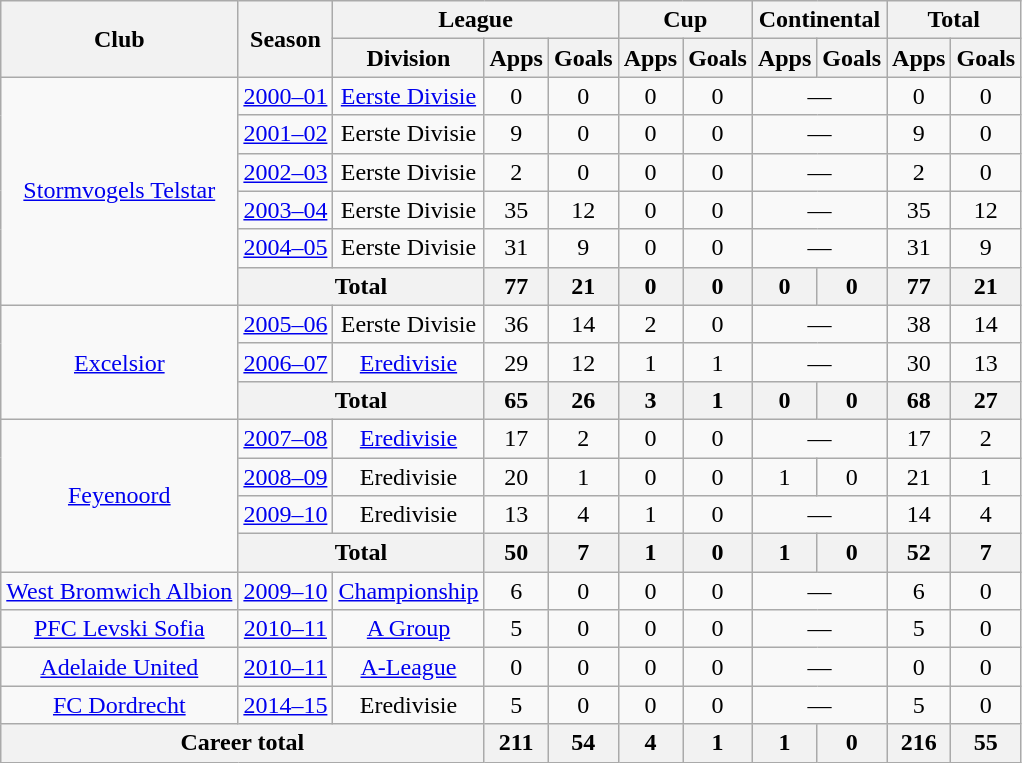<table class="wikitable" style="text-align: center">
<tr>
<th rowspan="2">Club</th>
<th rowspan="2">Season</th>
<th colspan="3">League</th>
<th colspan=2>Cup</th>
<th colspan=2>Continental</th>
<th colspan=2>Total</th>
</tr>
<tr>
<th>Division</th>
<th>Apps</th>
<th>Goals</th>
<th>Apps</th>
<th>Goals</th>
<th>Apps</th>
<th>Goals</th>
<th>Apps</th>
<th>Goals</th>
</tr>
<tr>
<td rowspan="6"><a href='#'>Stormvogels Telstar</a></td>
<td><a href='#'>2000–01</a></td>
<td><a href='#'>Eerste Divisie</a></td>
<td>0</td>
<td>0</td>
<td>0</td>
<td>0</td>
<td colspan="2">—</td>
<td>0</td>
<td>0</td>
</tr>
<tr>
<td><a href='#'>2001–02</a></td>
<td>Eerste Divisie</td>
<td>9</td>
<td>0</td>
<td>0</td>
<td>0</td>
<td colspan="2">—</td>
<td>9</td>
<td>0</td>
</tr>
<tr>
<td><a href='#'>2002–03</a></td>
<td>Eerste Divisie</td>
<td>2</td>
<td>0</td>
<td>0</td>
<td>0</td>
<td colspan="2">—</td>
<td>2</td>
<td>0</td>
</tr>
<tr>
<td><a href='#'>2003–04</a></td>
<td>Eerste Divisie</td>
<td>35</td>
<td>12</td>
<td>0</td>
<td>0</td>
<td colspan="2">—</td>
<td>35</td>
<td>12</td>
</tr>
<tr>
<td><a href='#'>2004–05</a></td>
<td>Eerste Divisie</td>
<td>31</td>
<td>9</td>
<td>0</td>
<td>0</td>
<td colspan="2">—</td>
<td>31</td>
<td>9</td>
</tr>
<tr>
<th colspan="2">Total</th>
<th>77</th>
<th>21</th>
<th>0</th>
<th>0</th>
<th>0</th>
<th>0</th>
<th>77</th>
<th>21</th>
</tr>
<tr>
<td rowspan="3"><a href='#'>Excelsior</a></td>
<td><a href='#'>2005–06</a></td>
<td>Eerste Divisie</td>
<td>36</td>
<td>14</td>
<td>2</td>
<td>0</td>
<td colspan="2">—</td>
<td>38</td>
<td>14</td>
</tr>
<tr>
<td><a href='#'>2006–07</a></td>
<td><a href='#'>Eredivisie</a></td>
<td>29</td>
<td>12</td>
<td>1</td>
<td>1</td>
<td colspan="2">—</td>
<td>30</td>
<td>13</td>
</tr>
<tr>
<th colspan="2">Total</th>
<th>65</th>
<th>26</th>
<th>3</th>
<th>1</th>
<th>0</th>
<th>0</th>
<th>68</th>
<th>27</th>
</tr>
<tr>
<td rowspan="4"><a href='#'>Feyenoord</a></td>
<td><a href='#'>2007–08</a></td>
<td><a href='#'>Eredivisie</a></td>
<td>17</td>
<td>2</td>
<td>0</td>
<td>0</td>
<td colspan="2">—</td>
<td>17</td>
<td>2</td>
</tr>
<tr>
<td><a href='#'>2008–09</a></td>
<td>Eredivisie</td>
<td>20</td>
<td>1</td>
<td>0</td>
<td>0</td>
<td>1</td>
<td>0</td>
<td>21</td>
<td>1</td>
</tr>
<tr>
<td><a href='#'>2009–10</a></td>
<td>Eredivisie</td>
<td>13</td>
<td>4</td>
<td>1</td>
<td>0</td>
<td colspan="2">—</td>
<td>14</td>
<td>4</td>
</tr>
<tr>
<th colspan="2">Total</th>
<th>50</th>
<th>7</th>
<th>1</th>
<th>0</th>
<th>1</th>
<th>0</th>
<th>52</th>
<th>7</th>
</tr>
<tr>
<td><a href='#'>West Bromwich Albion</a></td>
<td><a href='#'>2009–10</a></td>
<td><a href='#'>Championship</a></td>
<td>6</td>
<td>0</td>
<td>0</td>
<td>0</td>
<td colspan="2">—</td>
<td>6</td>
<td>0</td>
</tr>
<tr>
<td><a href='#'>PFC Levski Sofia</a></td>
<td><a href='#'>2010–11</a></td>
<td><a href='#'>A Group</a></td>
<td>5</td>
<td>0</td>
<td>0</td>
<td>0</td>
<td colspan="2">—</td>
<td>5</td>
<td>0</td>
</tr>
<tr>
<td><a href='#'>Adelaide United</a></td>
<td><a href='#'>2010–11</a></td>
<td><a href='#'>A-League</a></td>
<td>0</td>
<td>0</td>
<td>0</td>
<td>0</td>
<td colspan="2">—</td>
<td>0</td>
<td>0</td>
</tr>
<tr>
<td><a href='#'>FC Dordrecht</a></td>
<td><a href='#'>2014–15</a></td>
<td>Eredivisie</td>
<td>5</td>
<td>0</td>
<td>0</td>
<td>0</td>
<td colspan="2">—</td>
<td>5</td>
<td>0</td>
</tr>
<tr>
<th colspan="3">Career total</th>
<th>211</th>
<th>54</th>
<th>4</th>
<th>1</th>
<th>1</th>
<th>0</th>
<th>216</th>
<th>55</th>
</tr>
</table>
